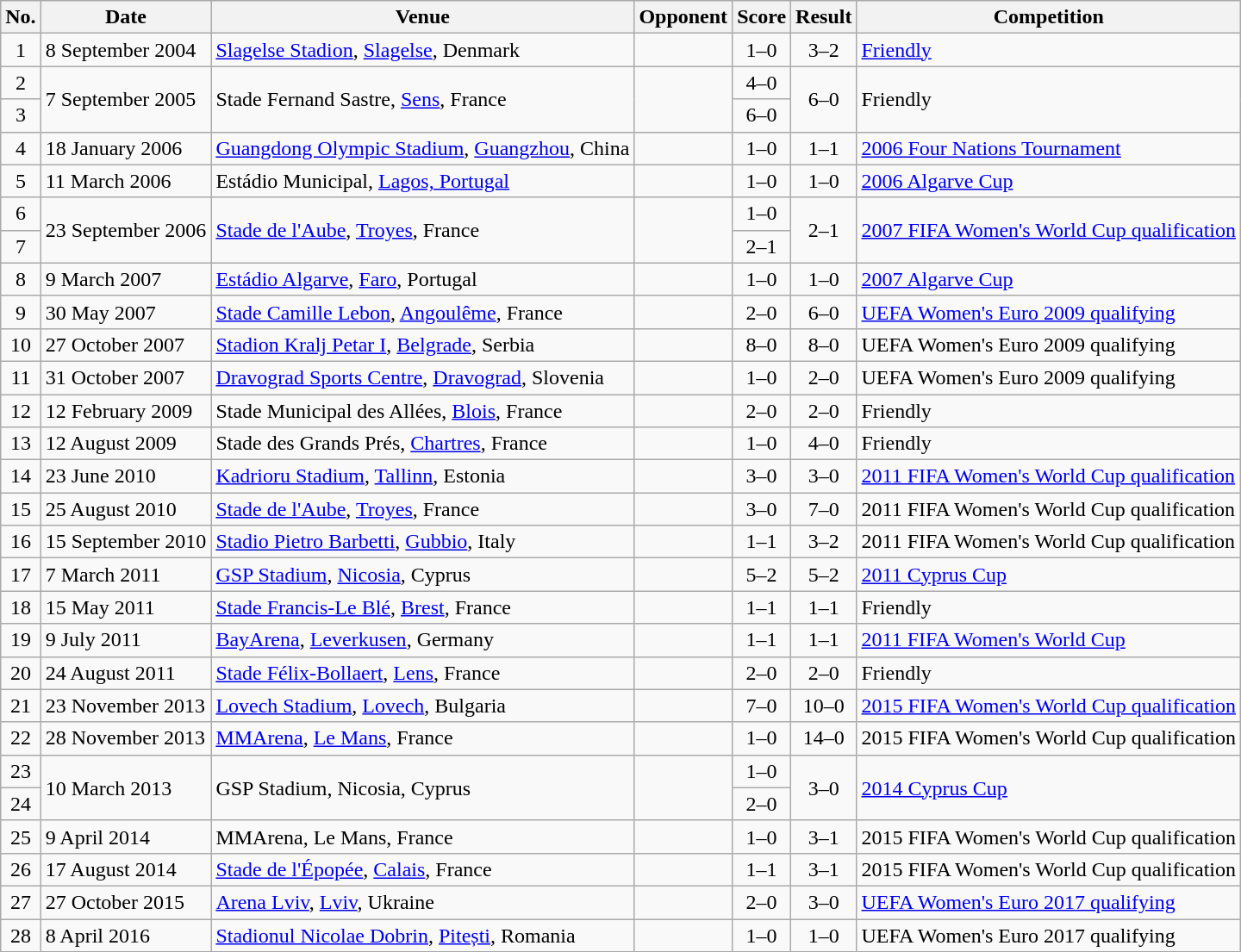<table class="wikitable sortable">
<tr>
<th scope="col">No.</th>
<th scope="col">Date</th>
<th scope="col">Venue</th>
<th scope="col">Opponent</th>
<th scope="col">Score</th>
<th scope="col">Result</th>
<th scope="col">Competition</th>
</tr>
<tr>
<td align="center">1</td>
<td>8 September 2004</td>
<td><a href='#'>Slagelse Stadion</a>, <a href='#'>Slagelse</a>, Denmark</td>
<td></td>
<td align="center">1–0</td>
<td align="center">3–2</td>
<td><a href='#'>Friendly</a></td>
</tr>
<tr>
<td align="center">2</td>
<td rowspan="2">7 September 2005</td>
<td rowspan="2">Stade Fernand Sastre, <a href='#'>Sens</a>, France</td>
<td rowspan="2"></td>
<td align="center">4–0</td>
<td rowspan="2" style="text-align:center">6–0</td>
<td rowspan="2">Friendly</td>
</tr>
<tr>
<td align="center">3</td>
<td align="center">6–0</td>
</tr>
<tr>
<td align="center">4</td>
<td>18 January 2006</td>
<td><a href='#'>Guangdong Olympic Stadium</a>, <a href='#'>Guangzhou</a>, China</td>
<td></td>
<td align="center">1–0</td>
<td align="center">1–1</td>
<td><a href='#'>2006 Four Nations Tournament</a></td>
</tr>
<tr>
<td align="center">5</td>
<td>11 March 2006</td>
<td>Estádio Municipal, <a href='#'>Lagos, Portugal</a></td>
<td></td>
<td align="center">1–0</td>
<td align="center">1–0</td>
<td><a href='#'>2006 Algarve Cup</a></td>
</tr>
<tr>
<td align="center">6</td>
<td rowspan="2">23 September 2006</td>
<td rowspan="2"><a href='#'>Stade de l'Aube</a>, <a href='#'>Troyes</a>, France</td>
<td rowspan="2"></td>
<td align="center">1–0</td>
<td rowspan="2" style="text-align:center">2–1</td>
<td rowspan="2"><a href='#'>2007 FIFA Women's World Cup qualification</a></td>
</tr>
<tr>
<td align="center">7</td>
<td align="center">2–1</td>
</tr>
<tr>
<td align="center">8</td>
<td>9 March 2007</td>
<td><a href='#'>Estádio Algarve</a>, <a href='#'>Faro</a>, Portugal</td>
<td></td>
<td align="center">1–0</td>
<td align="center">1–0</td>
<td><a href='#'>2007 Algarve Cup</a></td>
</tr>
<tr>
<td align="center">9</td>
<td>30 May 2007</td>
<td><a href='#'>Stade Camille Lebon</a>, <a href='#'>Angoulême</a>, France</td>
<td></td>
<td align="center">2–0</td>
<td align="center">6–0</td>
<td><a href='#'>UEFA Women's Euro 2009 qualifying</a></td>
</tr>
<tr>
<td align="center">10</td>
<td>27 October 2007</td>
<td><a href='#'>Stadion Kralj Petar I</a>, <a href='#'>Belgrade</a>, Serbia</td>
<td></td>
<td align="center">8–0</td>
<td align="center">8–0</td>
<td>UEFA Women's Euro 2009 qualifying</td>
</tr>
<tr>
<td align="center">11</td>
<td>31 October 2007</td>
<td><a href='#'>Dravograd Sports Centre</a>, <a href='#'>Dravograd</a>, Slovenia</td>
<td></td>
<td align="center">1–0</td>
<td align="center">2–0</td>
<td>UEFA Women's Euro 2009 qualifying</td>
</tr>
<tr>
<td align="center">12</td>
<td>12 February 2009</td>
<td>Stade Municipal des Allées, <a href='#'>Blois</a>, France</td>
<td></td>
<td align="center">2–0</td>
<td align="center">2–0</td>
<td>Friendly</td>
</tr>
<tr>
<td align="center">13</td>
<td>12 August 2009</td>
<td>Stade des Grands Prés, <a href='#'>Chartres</a>, France</td>
<td></td>
<td align="center">1–0</td>
<td align="center">4–0</td>
<td>Friendly</td>
</tr>
<tr>
<td align="center">14</td>
<td>23 June 2010</td>
<td><a href='#'>Kadrioru Stadium</a>, <a href='#'>Tallinn</a>, Estonia</td>
<td></td>
<td align="center">3–0</td>
<td align="center">3–0</td>
<td><a href='#'>2011 FIFA Women's World Cup qualification</a></td>
</tr>
<tr>
<td align="center">15</td>
<td>25 August 2010</td>
<td><a href='#'>Stade de l'Aube</a>, <a href='#'>Troyes</a>, France</td>
<td></td>
<td align="center">3–0</td>
<td align="center">7–0</td>
<td>2011 FIFA Women's World Cup qualification</td>
</tr>
<tr>
<td align="center">16</td>
<td>15 September 2010</td>
<td><a href='#'>Stadio Pietro Barbetti</a>, <a href='#'>Gubbio</a>, Italy</td>
<td></td>
<td align="center">1–1</td>
<td align="center">3–2</td>
<td>2011 FIFA Women's World Cup qualification</td>
</tr>
<tr>
<td align="center">17</td>
<td>7 March 2011</td>
<td><a href='#'>GSP Stadium</a>, <a href='#'>Nicosia</a>, Cyprus</td>
<td></td>
<td align="center">5–2</td>
<td align="center">5–2</td>
<td><a href='#'>2011 Cyprus Cup</a></td>
</tr>
<tr>
<td align="center">18</td>
<td>15 May 2011</td>
<td><a href='#'>Stade Francis-Le Blé</a>, <a href='#'>Brest</a>, France</td>
<td></td>
<td align="center">1–1</td>
<td align="center">1–1</td>
<td>Friendly</td>
</tr>
<tr>
<td align="center">19</td>
<td>9 July 2011</td>
<td><a href='#'>BayArena</a>, <a href='#'>Leverkusen</a>, Germany</td>
<td></td>
<td align="center">1–1</td>
<td align="center">1–1</td>
<td><a href='#'>2011 FIFA Women's World Cup</a></td>
</tr>
<tr>
<td align="center">20</td>
<td>24 August 2011</td>
<td><a href='#'>Stade Félix-Bollaert</a>, <a href='#'>Lens</a>, France</td>
<td></td>
<td align="center">2–0</td>
<td align="center">2–0</td>
<td>Friendly</td>
</tr>
<tr>
<td align="center">21</td>
<td>23 November 2013</td>
<td><a href='#'>Lovech Stadium</a>, <a href='#'>Lovech</a>, Bulgaria</td>
<td></td>
<td align="center">7–0</td>
<td align="center">10–0</td>
<td><a href='#'>2015 FIFA Women's World Cup qualification</a></td>
</tr>
<tr>
<td align="center">22</td>
<td>28 November 2013</td>
<td><a href='#'>MMArena</a>, <a href='#'>Le Mans</a>, France</td>
<td></td>
<td align="center">1–0</td>
<td align="center">14–0</td>
<td>2015 FIFA Women's World Cup qualification</td>
</tr>
<tr>
<td align="center">23</td>
<td rowspan="2">10 March 2013</td>
<td rowspan="2">GSP Stadium, Nicosia, Cyprus</td>
<td rowspan="2"></td>
<td align="center">1–0</td>
<td rowspan="2" style="text-align:center">3–0</td>
<td rowspan="2"><a href='#'>2014 Cyprus Cup</a></td>
</tr>
<tr>
<td align="center">24</td>
<td align="center">2–0</td>
</tr>
<tr>
<td align="center">25</td>
<td>9 April 2014</td>
<td>MMArena, Le Mans, France</td>
<td></td>
<td align="center">1–0</td>
<td align="center">3–1</td>
<td>2015 FIFA Women's World Cup qualification</td>
</tr>
<tr>
<td align="center">26</td>
<td>17 August 2014</td>
<td><a href='#'>Stade de l'Épopée</a>, <a href='#'>Calais</a>, France</td>
<td></td>
<td align="center">1–1</td>
<td align="center">3–1</td>
<td>2015 FIFA Women's World Cup qualification</td>
</tr>
<tr>
<td align="center">27</td>
<td>27 October 2015</td>
<td><a href='#'>Arena Lviv</a>, <a href='#'>Lviv</a>, Ukraine</td>
<td></td>
<td align="center">2–0</td>
<td align="center">3–0</td>
<td><a href='#'>UEFA Women's Euro 2017 qualifying</a></td>
</tr>
<tr>
<td align="center">28</td>
<td>8 April 2016</td>
<td><a href='#'>Stadionul Nicolae Dobrin</a>, <a href='#'>Pitești</a>, Romania</td>
<td></td>
<td align="center">1–0</td>
<td align="center">1–0</td>
<td>UEFA Women's Euro 2017 qualifying</td>
</tr>
</table>
